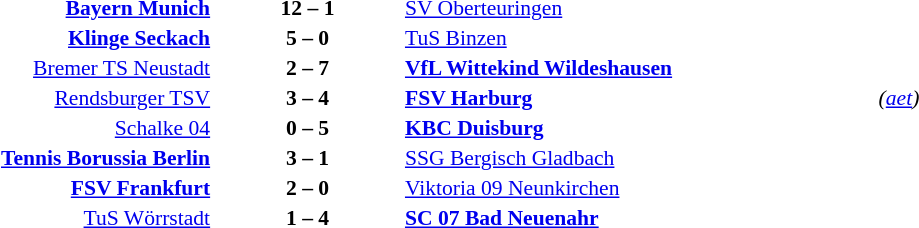<table width=100% cellspacing=1>
<tr>
<th width=25%></th>
<th width=10%></th>
<th width=25%></th>
<th></th>
</tr>
<tr style=font-size:90%>
<td align=right><strong><a href='#'>Bayern Munich</a></strong></td>
<td align=center><strong>12 – 1</strong></td>
<td><a href='#'>SV Oberteuringen</a></td>
</tr>
<tr style=font-size:90%>
<td align=right><strong><a href='#'>Klinge Seckach</a></strong></td>
<td align=center><strong>5 – 0</strong></td>
<td><a href='#'>TuS Binzen</a></td>
</tr>
<tr style=font-size:90%>
<td align=right><a href='#'>Bremer TS Neustadt</a></td>
<td align=center><strong>2 – 7</strong></td>
<td><strong><a href='#'>VfL Wittekind Wildeshausen</a></strong></td>
</tr>
<tr style=font-size:90%>
<td align=right><a href='#'>Rendsburger TSV</a></td>
<td align=center><strong>3 – 4</strong></td>
<td><strong><a href='#'>FSV Harburg</a></strong></td>
<td><em>(<a href='#'>aet</a>)</em></td>
</tr>
<tr style=font-size:90%>
<td align=right><a href='#'>Schalke 04</a></td>
<td align=center><strong>0 – 5</strong></td>
<td><strong><a href='#'>KBC Duisburg</a></strong></td>
</tr>
<tr style=font-size:90%>
<td align=right><strong><a href='#'>Tennis Borussia Berlin</a></strong></td>
<td align=center><strong>3 – 1</strong></td>
<td><a href='#'>SSG Bergisch Gladbach</a></td>
</tr>
<tr style=font-size:90%>
<td align=right><strong><a href='#'>FSV Frankfurt</a></strong></td>
<td align=center><strong>2 – 0</strong></td>
<td><a href='#'>Viktoria 09 Neunkirchen</a></td>
</tr>
<tr style=font-size:90%>
<td align=right><a href='#'>TuS Wörrstadt</a></td>
<td align=center><strong>1 – 4</strong></td>
<td><strong><a href='#'>SC 07 Bad Neuenahr</a></strong></td>
</tr>
</table>
